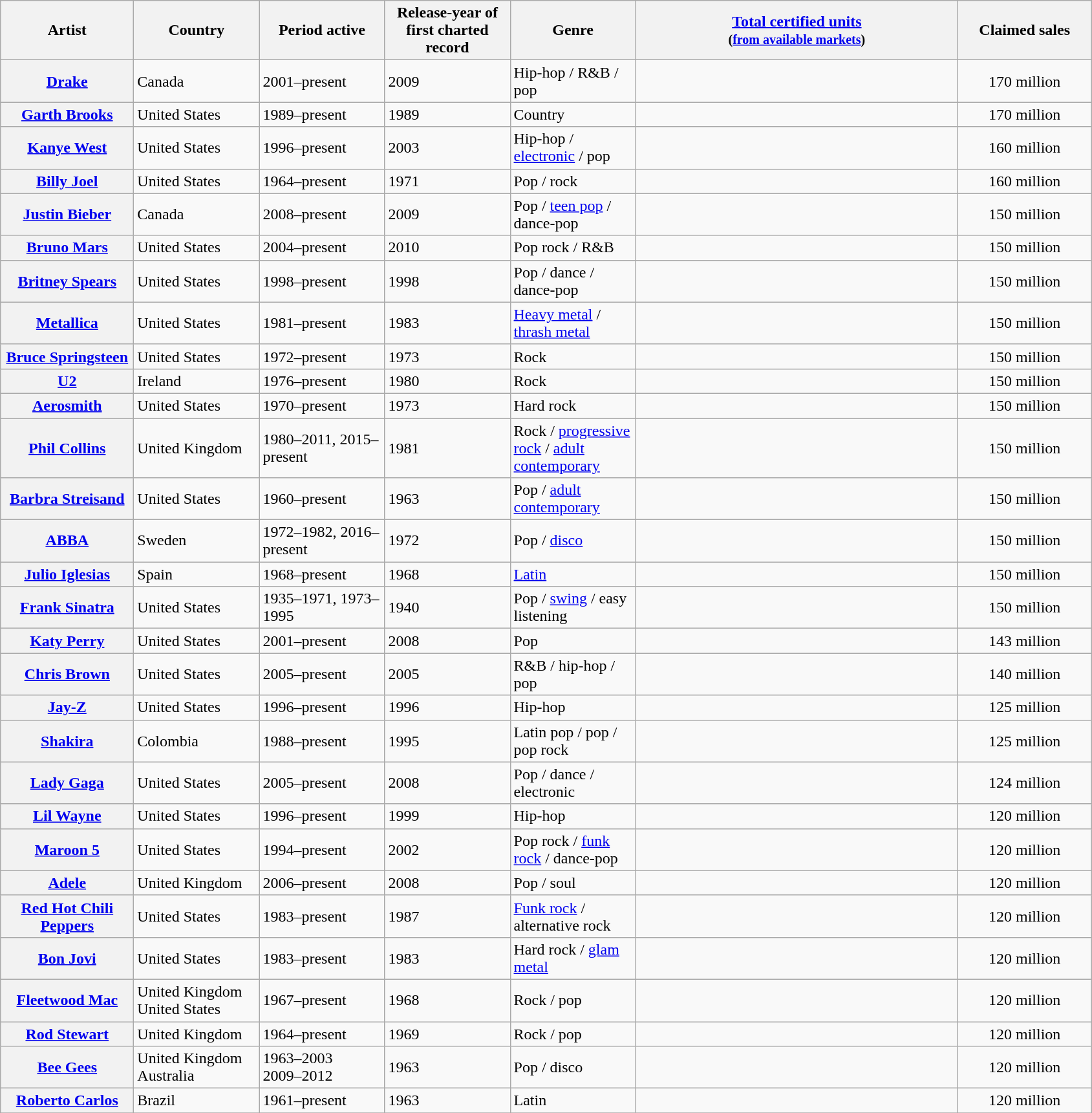<table class="wikitable plainrowheaders sortable">
<tr>
<th scope="col" style="width:130px;">Artist</th>
<th scope="col" style="width:122px;">Country</th>
<th scope="col" style="width:122px;">Period active</th>
<th scope="col" style="width:122px;">Release-year of first charted record</th>
<th scope="col" style="width:122px;">Genre</th>
<th scope="col" style="width:325px;"><a href='#'>Total certified units</a><br><small>(<a href='#'>from available markets</a>)</small></th>
<th scope="col" style="width:130px;">Claimed sales</th>
</tr>
<tr>
<th scope="row"><a href='#'>Drake</a></th>
<td>Canada</td>
<td>2001–present</td>
<td>2009</td>
<td>Hip-hop / R&B / pop</td>
<td><br></td>
<td style="text-align:center;">170 million</td>
</tr>
<tr>
<th scope="row"><a href='#'>Garth Brooks</a></th>
<td>United States</td>
<td>1989–present</td>
<td>1989</td>
<td>Country</td>
<td><br></td>
<td style="text-align:center;">170 million</td>
</tr>
<tr>
<th scope="row"><a href='#'>Kanye West</a></th>
<td>United States</td>
<td>1996–present</td>
<td>2003</td>
<td>Hip-hop / <a href='#'>electronic</a> / pop</td>
<td><br></td>
<td style="text-align:center;">160 million</td>
</tr>
<tr>
<th scope="row"><a href='#'>Billy Joel</a></th>
<td>United States</td>
<td>1964–present</td>
<td>1971</td>
<td>Pop / rock</td>
<td><br></td>
<td style="text-align:center;">160 million</td>
</tr>
<tr>
<th scope="row"><a href='#'>Justin Bieber</a></th>
<td>Canada</td>
<td>2008–present</td>
<td>2009</td>
<td>Pop / <a href='#'>teen pop</a> / dance-pop</td>
<td><br></td>
<td style="text-align:center;">150 million</td>
</tr>
<tr>
<th scope="row"><a href='#'>Bruno Mars</a></th>
<td>United States</td>
<td>2004–present</td>
<td>2010</td>
<td>Pop rock / R&B</td>
<td><br></td>
<td style="text-align:center;">150 million</td>
</tr>
<tr>
<th scope="row"><a href='#'>Britney Spears</a></th>
<td>United States</td>
<td>1998–present</td>
<td>1998</td>
<td>Pop / dance / dance-pop</td>
<td><br></td>
<td style="text-align:center;">150 million</td>
</tr>
<tr>
<th scope="row"><a href='#'>Metallica</a></th>
<td>United States</td>
<td>1981–present</td>
<td>1983</td>
<td><a href='#'>Heavy metal</a> / <a href='#'>thrash metal</a></td>
<td><br></td>
<td style="text-align:center;">150 million</td>
</tr>
<tr>
<th scope="row"><a href='#'>Bruce Springsteen</a></th>
<td>United States</td>
<td>1972–present</td>
<td>1973</td>
<td>Rock</td>
<td><br></td>
<td style="text-align:center;">150 million</td>
</tr>
<tr>
<th scope="row"><a href='#'>U2</a></th>
<td>Ireland</td>
<td>1976–present</td>
<td>1980</td>
<td>Rock</td>
<td><br></td>
<td style="text-align:center;">150 million</td>
</tr>
<tr>
<th scope="row"><a href='#'>Aerosmith</a></th>
<td>United States</td>
<td>1970–present</td>
<td>1973</td>
<td>Hard rock</td>
<td><br></td>
<td style="text-align:center;">150 million</td>
</tr>
<tr>
<th scope="row"><a href='#'>Phil Collins</a></th>
<td>United Kingdom</td>
<td>1980–2011, 2015–present</td>
<td>1981</td>
<td>Rock / <a href='#'>progressive rock</a> / <a href='#'>adult contemporary</a></td>
<td><br></td>
<td style="text-align:center;">150 million</td>
</tr>
<tr>
<th scope="row"><a href='#'>Barbra Streisand</a></th>
<td>United States</td>
<td>1960–present</td>
<td>1963</td>
<td>Pop / <a href='#'>adult contemporary</a></td>
<td><br></td>
<td style="text-align:center;">150 million</td>
</tr>
<tr>
<th scope="row"><a href='#'>ABBA</a></th>
<td>Sweden</td>
<td>1972–1982, 2016–present</td>
<td>1972</td>
<td>Pop / <a href='#'>disco</a></td>
<td><br></td>
<td style="text-align:center;">150 million</td>
</tr>
<tr>
<th scope="row"><a href='#'>Julio Iglesias</a></th>
<td>Spain</td>
<td>1968–present</td>
<td>1968</td>
<td><a href='#'>Latin</a></td>
<td><br></td>
<td style="text-align:center;">150 million</td>
</tr>
<tr>
<th scope="row"><a href='#'>Frank Sinatra</a></th>
<td>United States</td>
<td>1935–1971, 1973–1995</td>
<td>1940</td>
<td>Pop / <a href='#'>swing</a> / easy listening</td>
<td><br></td>
<td style="text-align:center;">150 million</td>
</tr>
<tr>
<th scope="row"><a href='#'>Katy Perry</a></th>
<td>United States</td>
<td>2001–present</td>
<td>2008</td>
<td>Pop</td>
<td><br></td>
<td style="text-align:center;">143 million</td>
</tr>
<tr>
<th scope="row"><a href='#'>Chris Brown</a></th>
<td>United States</td>
<td>2005–present</td>
<td>2005</td>
<td>R&B / hip-hop / pop</td>
<td><br></td>
<td style="text-align:center;">140 million</td>
</tr>
<tr>
<th scope="row"><a href='#'>Jay-Z</a></th>
<td>United States</td>
<td>1996–present</td>
<td>1996</td>
<td>Hip-hop</td>
<td><br></td>
<td style="text-align:center;">125 million</td>
</tr>
<tr>
<th scope="row"><a href='#'>Shakira</a></th>
<td>Colombia</td>
<td>1988–present</td>
<td>1995</td>
<td>Latin pop / pop / pop rock</td>
<td><br></td>
<td style="text-align:center;">125 million</td>
</tr>
<tr>
<th scope="row"><a href='#'>Lady Gaga</a></th>
<td>United States</td>
<td>2005–present</td>
<td>2008</td>
<td>Pop / dance / electronic</td>
<td><br></td>
<td style="text-align:center;">124 million</td>
</tr>
<tr>
<th scope="row"><a href='#'>Lil Wayne</a></th>
<td>United States</td>
<td>1996–present</td>
<td>1999</td>
<td>Hip-hop</td>
<td><br></td>
<td style="text-align:center;">120 million</td>
</tr>
<tr>
<th scope="row"><a href='#'>Maroon 5</a></th>
<td>United States</td>
<td>1994–present</td>
<td>2002</td>
<td>Pop rock / <a href='#'>funk rock</a> / dance-pop</td>
<td><br></td>
<td style="text-align:center;">120 million</td>
</tr>
<tr>
<th scope="row"><a href='#'>Adele</a></th>
<td>United Kingdom</td>
<td>2006–present</td>
<td>2008</td>
<td>Pop / soul</td>
<td><br></td>
<td style="text-align:center;">120 million</td>
</tr>
<tr>
<th scope="row"><a href='#'>Red Hot Chili Peppers</a></th>
<td>United States</td>
<td>1983–present</td>
<td>1987</td>
<td><a href='#'>Funk rock</a> / alternative rock</td>
<td><br></td>
<td style="text-align:center;">120 million</td>
</tr>
<tr>
<th scope="row"><a href='#'>Bon Jovi</a></th>
<td>United States</td>
<td>1983–present</td>
<td>1983</td>
<td>Hard rock / <a href='#'>glam metal</a></td>
<td><br></td>
<td style="text-align:center;">120 million</td>
</tr>
<tr>
<th scope="row"><a href='#'>Fleetwood Mac</a></th>
<td>United Kingdom<br>United States</td>
<td>1967–present</td>
<td>1968</td>
<td>Rock / pop</td>
<td><br></td>
<td style="text-align:center;">120 million</td>
</tr>
<tr>
<th scope="row"><a href='#'>Rod Stewart</a></th>
<td>United Kingdom</td>
<td>1964–present</td>
<td>1969</td>
<td>Rock / pop</td>
<td><br></td>
<td style="text-align:center;">120 million</td>
</tr>
<tr>
<th scope="row"><a href='#'>Bee Gees</a></th>
<td>United Kingdom <br>Australia</td>
<td>1963–2003<br>2009–2012</td>
<td>1963</td>
<td>Pop / disco</td>
<td><br></td>
<td style="text-align:center;">120 million</td>
</tr>
<tr>
<th scope="row"><a href='#'>Roberto Carlos</a></th>
<td>Brazil</td>
<td>1961–present</td>
<td>1963</td>
<td>Latin</td>
<td><br></td>
<td style="text-align:center;">120 million</td>
</tr>
<tr>
</tr>
</table>
